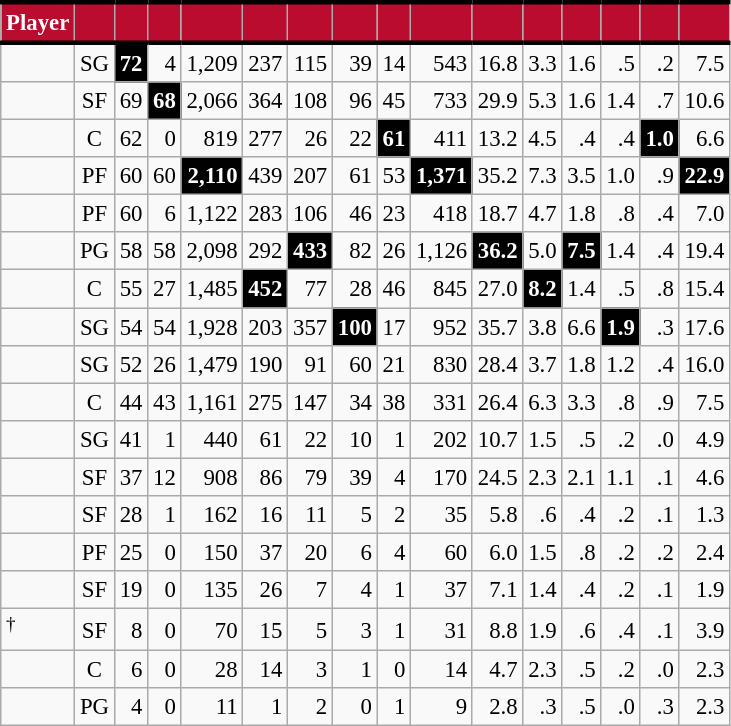<table class="wikitable sortable" style="font-size: 95%; text-align:right;">
<tr>
<th style="background:#BA0C2F; color:#FFFFFF; border-top:#010101 3px solid; border-bottom:#010101 3px solid;">Player</th>
<th style="background:#BA0C2F; color:#FFFFFF; border-top:#010101 3px solid; border-bottom:#010101 3px solid;"></th>
<th style="background:#BA0C2F; color:#FFFFFF; border-top:#010101 3px solid; border-bottom:#010101 3px solid;"></th>
<th style="background:#BA0C2F; color:#FFFFFF; border-top:#010101 3px solid; border-bottom:#010101 3px solid;"></th>
<th style="background:#BA0C2F; color:#FFFFFF; border-top:#010101 3px solid; border-bottom:#010101 3px solid;"></th>
<th style="background:#BA0C2F; color:#FFFFFF; border-top:#010101 3px solid; border-bottom:#010101 3px solid;"></th>
<th style="background:#BA0C2F; color:#FFFFFF; border-top:#010101 3px solid; border-bottom:#010101 3px solid;"></th>
<th style="background:#BA0C2F; color:#FFFFFF; border-top:#010101 3px solid; border-bottom:#010101 3px solid;"></th>
<th style="background:#BA0C2F; color:#FFFFFF; border-top:#010101 3px solid; border-bottom:#010101 3px solid;"></th>
<th style="background:#BA0C2F; color:#FFFFFF; border-top:#010101 3px solid; border-bottom:#010101 3px solid;"></th>
<th style="background:#BA0C2F; color:#FFFFFF; border-top:#010101 3px solid; border-bottom:#010101 3px solid;"></th>
<th style="background:#BA0C2F; color:#FFFFFF; border-top:#010101 3px solid; border-bottom:#010101 3px solid;"></th>
<th style="background:#BA0C2F; color:#FFFFFF; border-top:#010101 3px solid; border-bottom:#010101 3px solid;"></th>
<th style="background:#BA0C2F; color:#FFFFFF; border-top:#010101 3px solid; border-bottom:#010101 3px solid;"></th>
<th style="background:#BA0C2F; color:#FFFFFF; border-top:#010101 3px solid; border-bottom:#010101 3px solid;"></th>
<th style="background:#BA0C2F; color:#FFFFFF; border-top:#010101 3px solid; border-bottom:#010101 3px solid;"></th>
</tr>
<tr>
<td style="text-align:left;"></td>
<td style="text-align:center;">SG</td>
<td style="background:#010101; color:#FFFFFF;"><strong>72</strong></td>
<td>4</td>
<td>1,209</td>
<td>237</td>
<td>115</td>
<td>39</td>
<td>14</td>
<td>543</td>
<td>16.8</td>
<td>3.3</td>
<td>1.6</td>
<td>.5</td>
<td>.2</td>
<td>7.5</td>
</tr>
<tr>
<td style="text-align:left;"></td>
<td style="text-align:center;">SF</td>
<td>69</td>
<td style="background:#010101; color:#FFFFFF;"><strong>68</strong></td>
<td>2,066</td>
<td>364</td>
<td>108</td>
<td>96</td>
<td>45</td>
<td>733</td>
<td>29.9</td>
<td>5.3</td>
<td>1.6</td>
<td>1.4</td>
<td>.7</td>
<td>10.6</td>
</tr>
<tr>
<td style="text-align:left;"></td>
<td style="text-align:center;">C</td>
<td>62</td>
<td>0</td>
<td>819</td>
<td>277</td>
<td>26</td>
<td>22</td>
<td style="background:#010101; color:#FFFFFF;"><strong>61</strong></td>
<td>411</td>
<td>13.2</td>
<td>4.5</td>
<td>.4</td>
<td>.4</td>
<td style="background:#010101; color:#FFFFFF;"><strong>1.0</strong></td>
<td>6.6</td>
</tr>
<tr>
<td style="text-align:left;"></td>
<td style="text-align:center;">PF</td>
<td>60</td>
<td>60</td>
<td style="background:#010101; color:#FFFFFF;"><strong>2,110</strong></td>
<td>439</td>
<td>207</td>
<td>61</td>
<td>53</td>
<td style="background:#010101; color:#FFFFFF;"><strong>1,371</strong></td>
<td>35.2</td>
<td>7.3</td>
<td>3.5</td>
<td>1.0</td>
<td>.9</td>
<td style="background:#010101; color:#FFFFFF;"><strong>22.9</strong></td>
</tr>
<tr>
<td style="text-align:left;"></td>
<td style="text-align:center;">PF</td>
<td>60</td>
<td>6</td>
<td>1,122</td>
<td>283</td>
<td>106</td>
<td>46</td>
<td>23</td>
<td>418</td>
<td>18.7</td>
<td>4.7</td>
<td>1.8</td>
<td>.8</td>
<td>.4</td>
<td>7.0</td>
</tr>
<tr>
<td style="text-align:left;"></td>
<td style="text-align:center;">PG</td>
<td>58</td>
<td>58</td>
<td>2,098</td>
<td>292</td>
<td style="background:#010101; color:#FFFFFF;"><strong>433</strong></td>
<td>82</td>
<td>26</td>
<td>1,126</td>
<td style="background:#010101; color:#FFFFFF;"><strong>36.2</strong></td>
<td>5.0</td>
<td style="background:#010101; color:#FFFFFF;"><strong>7.5</strong></td>
<td>1.4</td>
<td>.4</td>
<td>19.4</td>
</tr>
<tr>
<td style="text-align:left;"></td>
<td style="text-align:center;">C</td>
<td>55</td>
<td>27</td>
<td>1,485</td>
<td style="background:#010101; color:#FFFFFF;"><strong>452</strong></td>
<td>77</td>
<td>28</td>
<td>46</td>
<td>845</td>
<td>27.0</td>
<td style="background:#010101; color:#FFFFFF;"><strong>8.2</strong></td>
<td>1.4</td>
<td>.5</td>
<td>.8</td>
<td>15.4</td>
</tr>
<tr>
<td style="text-align:left;"></td>
<td style="text-align:center;">SG</td>
<td>54</td>
<td>54</td>
<td>1,928</td>
<td>203</td>
<td>357</td>
<td style="background:#010101; color:#FFFFFF;"><strong>100</strong></td>
<td>17</td>
<td>952</td>
<td>35.7</td>
<td>3.8</td>
<td>6.6</td>
<td style="background:#010101; color:#FFFFFF;"><strong>1.9</strong></td>
<td>.3</td>
<td>17.6</td>
</tr>
<tr>
<td style="text-align:left;"></td>
<td style="text-align:center;">SG</td>
<td>52</td>
<td>26</td>
<td>1,479</td>
<td>190</td>
<td>91</td>
<td>60</td>
<td>21</td>
<td>830</td>
<td>28.4</td>
<td>3.7</td>
<td>1.8</td>
<td>1.2</td>
<td>.4</td>
<td>16.0</td>
</tr>
<tr>
<td style="text-align:left;"></td>
<td style="text-align:center;">C</td>
<td>44</td>
<td>43</td>
<td>1,161</td>
<td>275</td>
<td>147</td>
<td>34</td>
<td>38</td>
<td>331</td>
<td>26.4</td>
<td>6.3</td>
<td>3.3</td>
<td>.8</td>
<td>.9</td>
<td>7.5</td>
</tr>
<tr>
<td style="text-align:left;"></td>
<td style="text-align:center;">SG</td>
<td>41</td>
<td>1</td>
<td>440</td>
<td>61</td>
<td>22</td>
<td>10</td>
<td>1</td>
<td>202</td>
<td>10.7</td>
<td>1.5</td>
<td>.5</td>
<td>.2</td>
<td>.0</td>
<td>4.9</td>
</tr>
<tr>
<td style="text-align:left;"></td>
<td style="text-align:center;">SF</td>
<td>37</td>
<td>12</td>
<td>908</td>
<td>86</td>
<td>79</td>
<td>39</td>
<td>4</td>
<td>170</td>
<td>24.5</td>
<td>2.3</td>
<td>2.1</td>
<td>1.1</td>
<td>.1</td>
<td>4.6</td>
</tr>
<tr>
<td style="text-align:left;"></td>
<td style="text-align:center;">SF</td>
<td>28</td>
<td>1</td>
<td>162</td>
<td>16</td>
<td>11</td>
<td>5</td>
<td>2</td>
<td>35</td>
<td>5.8</td>
<td>.6</td>
<td>.4</td>
<td>.2</td>
<td>.1</td>
<td>1.3</td>
</tr>
<tr>
<td style="text-align:left;"></td>
<td style="text-align:center;">PF</td>
<td>25</td>
<td>0</td>
<td>150</td>
<td>37</td>
<td>20</td>
<td>6</td>
<td>4</td>
<td>60</td>
<td>6.0</td>
<td>1.5</td>
<td>.8</td>
<td>.2</td>
<td>.2</td>
<td>2.4</td>
</tr>
<tr>
<td style="text-align:left;"></td>
<td style="text-align:center;">SF</td>
<td>19</td>
<td>0</td>
<td>135</td>
<td>26</td>
<td>7</td>
<td>4</td>
<td>1</td>
<td>37</td>
<td>7.1</td>
<td>1.4</td>
<td>.4</td>
<td>.2</td>
<td>.1</td>
<td>1.9</td>
</tr>
<tr>
<td style="text-align:left;"><sup>†</sup></td>
<td style="text-align:center;">SF</td>
<td>8</td>
<td>0</td>
<td>70</td>
<td>15</td>
<td>5</td>
<td>3</td>
<td>1</td>
<td>31</td>
<td>8.8</td>
<td>1.9</td>
<td>.6</td>
<td>.4</td>
<td>.1</td>
<td>3.9</td>
</tr>
<tr>
<td style="text-align:left;"></td>
<td style="text-align:center;">C</td>
<td>6</td>
<td>0</td>
<td>28</td>
<td>14</td>
<td>3</td>
<td>1</td>
<td>0</td>
<td>14</td>
<td>4.7</td>
<td>2.3</td>
<td>.5</td>
<td>.2</td>
<td>.0</td>
<td>2.3</td>
</tr>
<tr>
<td style="text-align:left;"></td>
<td style="text-align:center;">PG</td>
<td>4</td>
<td>0</td>
<td>11</td>
<td>1</td>
<td>2</td>
<td>0</td>
<td>1</td>
<td>9</td>
<td>2.8</td>
<td>.3</td>
<td>.5</td>
<td>.0</td>
<td>.3</td>
<td>2.3</td>
</tr>
</table>
